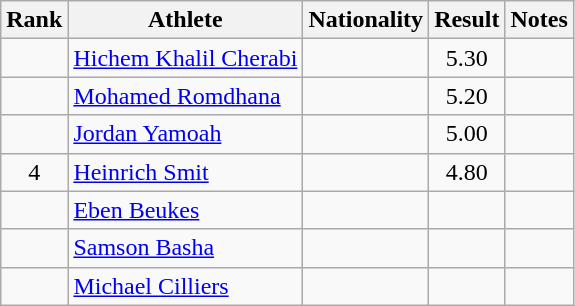<table class="wikitable sortable" style="text-align:center">
<tr>
<th>Rank</th>
<th>Athlete</th>
<th>Nationality</th>
<th>Result</th>
<th>Notes</th>
</tr>
<tr>
<td></td>
<td align="left"><a href='#'>Hichem Khalil Cherabi</a></td>
<td align=left></td>
<td>5.30</td>
<td></td>
</tr>
<tr>
<td></td>
<td align="left"><a href='#'>Mohamed Romdhana</a></td>
<td align=left></td>
<td>5.20</td>
<td></td>
</tr>
<tr>
<td></td>
<td align="left"><a href='#'>Jordan Yamoah</a></td>
<td align=left></td>
<td>5.00</td>
<td></td>
</tr>
<tr>
<td>4</td>
<td align="left"><a href='#'>Heinrich Smit</a></td>
<td align=left></td>
<td>4.80</td>
<td></td>
</tr>
<tr>
<td></td>
<td align="left"><a href='#'>Eben Beukes</a></td>
<td align=left></td>
<td></td>
<td></td>
</tr>
<tr>
<td></td>
<td align="left"><a href='#'>Samson Basha</a></td>
<td align=left></td>
<td></td>
<td></td>
</tr>
<tr>
<td></td>
<td align="left"><a href='#'>Michael Cilliers</a></td>
<td align=left></td>
<td></td>
<td></td>
</tr>
</table>
